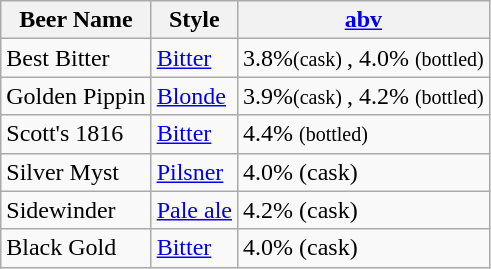<table class="wikitable">
<tr>
<th>Beer Name</th>
<th>Style</th>
<th><a href='#'>abv</a></th>
</tr>
<tr>
<td>Best Bitter</td>
<td><a href='#'>Bitter</a></td>
<td>3.8%<small>(cask) </small>, 4.0% <small>(bottled)</small></td>
</tr>
<tr>
<td>Golden Pippin</td>
<td><a href='#'>Blonde</a></td>
<td>3.9%<small>(cask) </small>, 4.2% <small>(bottled)</small></td>
</tr>
<tr>
<td>Scott's 1816</td>
<td><a href='#'>Bitter</a></td>
<td>4.4% <small>(bottled)</small></td>
</tr>
<tr>
<td>Silver Myst</td>
<td><a href='#'>Pilsner</a></td>
<td>4.0% (cask)</td>
</tr>
<tr>
<td>Sidewinder</td>
<td><a href='#'>Pale ale</a></td>
<td>4.2% (cask)</td>
</tr>
<tr>
<td>Black Gold</td>
<td><a href='#'>Bitter</a></td>
<td>4.0% (cask)</td>
</tr>
</table>
